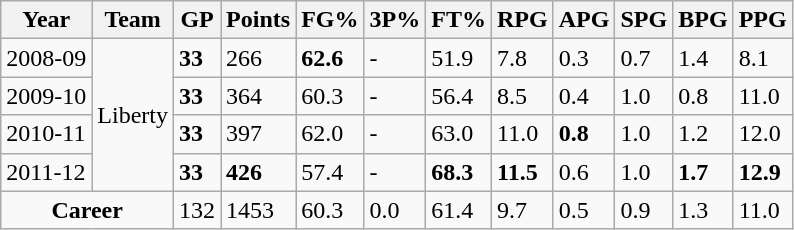<table class="wikitable sortable">
<tr>
<th>Year</th>
<th>Team</th>
<th>GP</th>
<th>Points</th>
<th>FG%</th>
<th>3P%</th>
<th>FT%</th>
<th>RPG</th>
<th>APG</th>
<th>SPG</th>
<th>BPG</th>
<th>PPG</th>
</tr>
<tr>
<td>2008-09</td>
<td rowspan=4>Liberty</td>
<td><strong>33</strong></td>
<td>266</td>
<td><strong>62.6</strong></td>
<td>-</td>
<td>51.9</td>
<td>7.8</td>
<td>0.3</td>
<td>0.7</td>
<td>1.4</td>
<td>8.1</td>
</tr>
<tr>
<td>2009-10</td>
<td><strong>33</strong></td>
<td>364</td>
<td>60.3</td>
<td>-</td>
<td>56.4</td>
<td>8.5</td>
<td>0.4</td>
<td>1.0</td>
<td>0.8</td>
<td>11.0</td>
</tr>
<tr>
<td>2010-11</td>
<td><strong>33</strong></td>
<td>397</td>
<td>62.0</td>
<td>-</td>
<td>63.0</td>
<td>11.0</td>
<td><strong>0.8</strong></td>
<td>1.0</td>
<td>1.2</td>
<td>12.0</td>
</tr>
<tr>
<td>2011-12</td>
<td><strong>33</strong></td>
<td><strong>426</strong></td>
<td>57.4</td>
<td>-</td>
<td><strong>68.3</strong></td>
<td><strong>11.5</strong></td>
<td>0.6</td>
<td>1.0</td>
<td><strong>1.7</strong></td>
<td><strong>12.9</strong></td>
</tr>
<tr class="sortbottom">
<td colspan=2 align=center><strong>Career</strong></td>
<td>132</td>
<td>1453</td>
<td>60.3</td>
<td>0.0</td>
<td>61.4</td>
<td>9.7</td>
<td>0.5</td>
<td>0.9</td>
<td>1.3</td>
<td>11.0</td>
</tr>
</table>
